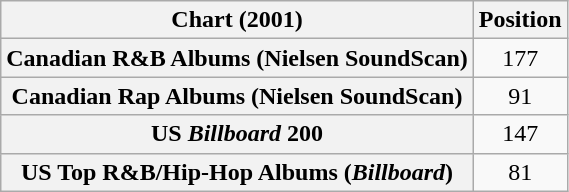<table class="wikitable sortable plainrowheaders">
<tr>
<th>Chart (2001)</th>
<th>Position</th>
</tr>
<tr>
<th scope="row">Canadian R&B Albums (Nielsen SoundScan)</th>
<td style="text-align:center;">177</td>
</tr>
<tr>
<th scope="row">Canadian Rap Albums (Nielsen SoundScan)</th>
<td align="center">91</td>
</tr>
<tr>
<th scope="row">US <em>Billboard</em> 200</th>
<td style="text-align:center">147</td>
</tr>
<tr>
<th scope="row">US Top R&B/Hip-Hop Albums (<em>Billboard</em>)</th>
<td style="text-align:center">81</td>
</tr>
</table>
